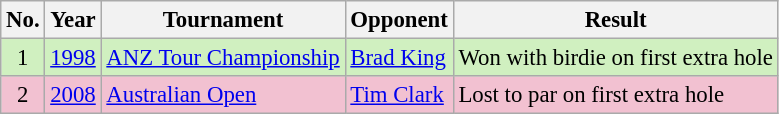<table class="wikitable" style="font-size:95%;">
<tr>
<th>No.</th>
<th>Year</th>
<th>Tournament</th>
<th>Opponent</th>
<th>Result</th>
</tr>
<tr style="background:#D0F0C0;">
<td align=center>1</td>
<td><a href='#'>1998</a></td>
<td><a href='#'>ANZ Tour Championship</a></td>
<td> <a href='#'>Brad King</a></td>
<td>Won with birdie on first extra hole</td>
</tr>
<tr style="background:#F2C1D1;">
<td align=center>2</td>
<td><a href='#'>2008</a></td>
<td><a href='#'>Australian Open</a></td>
<td> <a href='#'>Tim Clark</a></td>
<td>Lost to par on first extra hole</td>
</tr>
</table>
